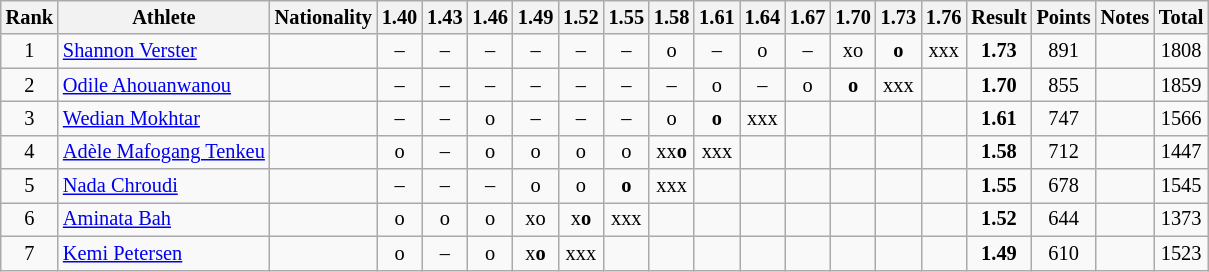<table class="wikitable sortable" style="text-align:center; font-size:85%">
<tr>
<th>Rank</th>
<th>Athlete</th>
<th>Nationality</th>
<th>1.40</th>
<th>1.43</th>
<th>1.46</th>
<th>1.49</th>
<th>1.52</th>
<th>1.55</th>
<th>1.58</th>
<th>1.61</th>
<th>1.64</th>
<th>1.67</th>
<th>1.70</th>
<th>1.73</th>
<th>1.76</th>
<th>Result</th>
<th>Points</th>
<th>Notes</th>
<th>Total</th>
</tr>
<tr>
<td>1</td>
<td align="left"><a href='#'>Shannon Verster</a></td>
<td align=left></td>
<td>–</td>
<td>–</td>
<td>–</td>
<td>–</td>
<td>–</td>
<td>–</td>
<td>o</td>
<td>–</td>
<td>o</td>
<td>–</td>
<td>xo</td>
<td><strong>o</strong></td>
<td>xxx</td>
<td><strong>1.73</strong></td>
<td>891</td>
<td></td>
<td>1808</td>
</tr>
<tr>
<td>2</td>
<td align="left"><a href='#'>Odile Ahouanwanou</a></td>
<td align=left></td>
<td>–</td>
<td>–</td>
<td>–</td>
<td>–</td>
<td>–</td>
<td>–</td>
<td>–</td>
<td>o</td>
<td>–</td>
<td>o</td>
<td><strong>o</strong></td>
<td>xxx</td>
<td></td>
<td><strong>1.70</strong></td>
<td>855</td>
<td></td>
<td>1859</td>
</tr>
<tr>
<td>3</td>
<td align="left"><a href='#'>Wedian Mokhtar</a></td>
<td align=left></td>
<td>–</td>
<td>–</td>
<td>o</td>
<td>–</td>
<td>–</td>
<td>–</td>
<td>o</td>
<td><strong>o</strong></td>
<td>xxx</td>
<td></td>
<td></td>
<td></td>
<td></td>
<td><strong>1.61</strong></td>
<td>747</td>
<td></td>
<td>1566</td>
</tr>
<tr>
<td>4</td>
<td align="left"><a href='#'>Adèle Mafogang Tenkeu</a></td>
<td align=left></td>
<td>o</td>
<td>–</td>
<td>o</td>
<td>o</td>
<td>o</td>
<td>o</td>
<td>xx<strong>o</strong></td>
<td>xxx</td>
<td></td>
<td></td>
<td></td>
<td></td>
<td></td>
<td><strong>1.58</strong></td>
<td>712</td>
<td></td>
<td>1447</td>
</tr>
<tr>
<td>5</td>
<td align="left"><a href='#'>Nada Chroudi</a></td>
<td align=left></td>
<td>–</td>
<td>–</td>
<td>–</td>
<td>o</td>
<td>o</td>
<td><strong>o</strong></td>
<td>xxx</td>
<td></td>
<td></td>
<td></td>
<td></td>
<td></td>
<td></td>
<td><strong>1.55</strong></td>
<td>678</td>
<td></td>
<td>1545</td>
</tr>
<tr>
<td>6</td>
<td align="left"><a href='#'>Aminata Bah</a></td>
<td align=left></td>
<td>o</td>
<td>o</td>
<td>o</td>
<td>xo</td>
<td>x<strong>o</strong></td>
<td>xxx</td>
<td></td>
<td></td>
<td></td>
<td></td>
<td></td>
<td></td>
<td></td>
<td><strong>1.52</strong></td>
<td>644</td>
<td></td>
<td>1373</td>
</tr>
<tr>
<td>7</td>
<td align="left"><a href='#'>Kemi Petersen</a></td>
<td align=left></td>
<td>o</td>
<td>–</td>
<td>o</td>
<td>x<strong>o</strong></td>
<td>xxx</td>
<td></td>
<td></td>
<td></td>
<td></td>
<td></td>
<td></td>
<td></td>
<td></td>
<td><strong>1.49</strong></td>
<td>610</td>
<td></td>
<td>1523</td>
</tr>
</table>
